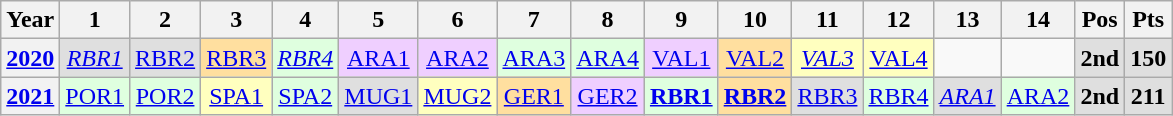<table class="wikitable" style="text-align:center;">
<tr>
<th>Year</th>
<th>1</th>
<th>2</th>
<th>3</th>
<th>4</th>
<th>5</th>
<th>6</th>
<th>7</th>
<th>8</th>
<th>9</th>
<th>10</th>
<th>11</th>
<th>12</th>
<th>13</th>
<th>14</th>
<th>Pos</th>
<th>Pts</th>
</tr>
<tr>
<th><a href='#'>2020</a></th>
<td style="background:#dfdfdf;"><em><a href='#'>RBR1</a></em><br></td>
<td style="background:#dfdfdf;"><a href='#'>RBR2</a><br></td>
<td style="background:#ffdf9f;"><a href='#'>RBR3</a><br></td>
<td style="background:#dfffdf;"><em><a href='#'>RBR4</a></em><br></td>
<td style="background:#efcfff;"><a href='#'>ARA1</a><br></td>
<td style="background:#efcfff;"><a href='#'>ARA2</a><br></td>
<td style="background:#dfffdf;"><a href='#'>ARA3</a><br></td>
<td style="background:#dfffdf;"><a href='#'>ARA4</a><br></td>
<td style="background:#efcfff;"><a href='#'>VAL1</a><br></td>
<td style="background:#ffdf9f;"><a href='#'>VAL2</a><br></td>
<td style="background:#ffffbf;"><em><a href='#'>VAL3</a></em><br></td>
<td style="background:#ffffbf;"><a href='#'>VAL4</a><br></td>
<td></td>
<td></td>
<th style="background:#dfdfdf;">2nd</th>
<th style="background:#dfdfdf;">150</th>
</tr>
<tr>
<th><a href='#'>2021</a></th>
<td style="background:#dfffdf;"><a href='#'>POR1</a><br></td>
<td style="background:#dfffdf;"><a href='#'>POR2</a><br></td>
<td style="background:#ffffbf;"><a href='#'>SPA1</a><br></td>
<td style="background:#dfffdf;"><a href='#'>SPA2</a><br></td>
<td style="background:#dfdfdf;"><a href='#'>MUG1</a><br></td>
<td style="background:#ffffbf;"><a href='#'>MUG2</a><br></td>
<td style="background:#ffdf9f;"><a href='#'>GER1</a><br></td>
<td style="background:#efcfff;"><a href='#'>GER2</a><br></td>
<td style="background:#dfffdf;"><strong><a href='#'>RBR1</a></strong><br></td>
<td style="background:#ffdf9f;"><strong><a href='#'>RBR2</a></strong><br></td>
<td style="background:#dfdfdf;"><a href='#'>RBR3</a><br></td>
<td style="background:#dfffdf;"><a href='#'>RBR4</a><br></td>
<td style="background:#dfdfdf;"><em><a href='#'>ARA1</a></em><br></td>
<td style="background:#dfffdf;"><a href='#'>ARA2</a><br></td>
<th style="background:#dfdfdf;">2nd</th>
<th style="background:#dfdfdf;">211</th>
</tr>
</table>
